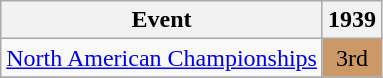<table class="wikitable">
<tr>
<th>Event</th>
<th>1939</th>
</tr>
<tr>
<td><a href='#'>North American Championships</a></td>
<td align="center" bgcolor="cc9966">3rd</td>
</tr>
<tr>
</tr>
</table>
